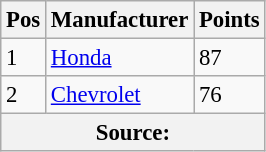<table class="wikitable" style="font-size: 95%">
<tr>
<th>Pos</th>
<th>Manufacturer</th>
<th>Points</th>
</tr>
<tr>
<td>1</td>
<td><a href='#'>Honda</a></td>
<td>87</td>
</tr>
<tr>
<td>2</td>
<td><a href='#'>Chevrolet</a></td>
<td>76</td>
</tr>
<tr>
<th colspan=3>Source:</th>
</tr>
</table>
